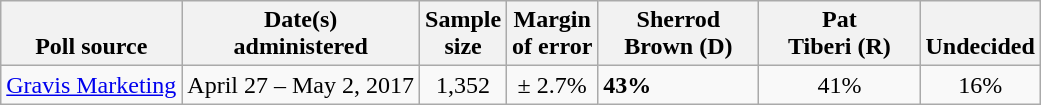<table class="wikitable">
<tr valign=bottom>
<th>Poll source</th>
<th>Date(s)<br>administered</th>
<th>Sample<br>size</th>
<th>Margin<br>of error</th>
<th style="width:100px;">Sherrod<br>Brown (D)</th>
<th style="width:100px;">Pat<br>Tiberi (R)</th>
<th>Undecided</th>
</tr>
<tr>
<td><a href='#'>Gravis Marketing</a></td>
<td align=center>April 27 – May 2, 2017</td>
<td align=center>1,352</td>
<td align=center>± 2.7%</td>
<td><strong>43%</strong></td>
<td align=center>41%</td>
<td align=center>16%</td>
</tr>
</table>
